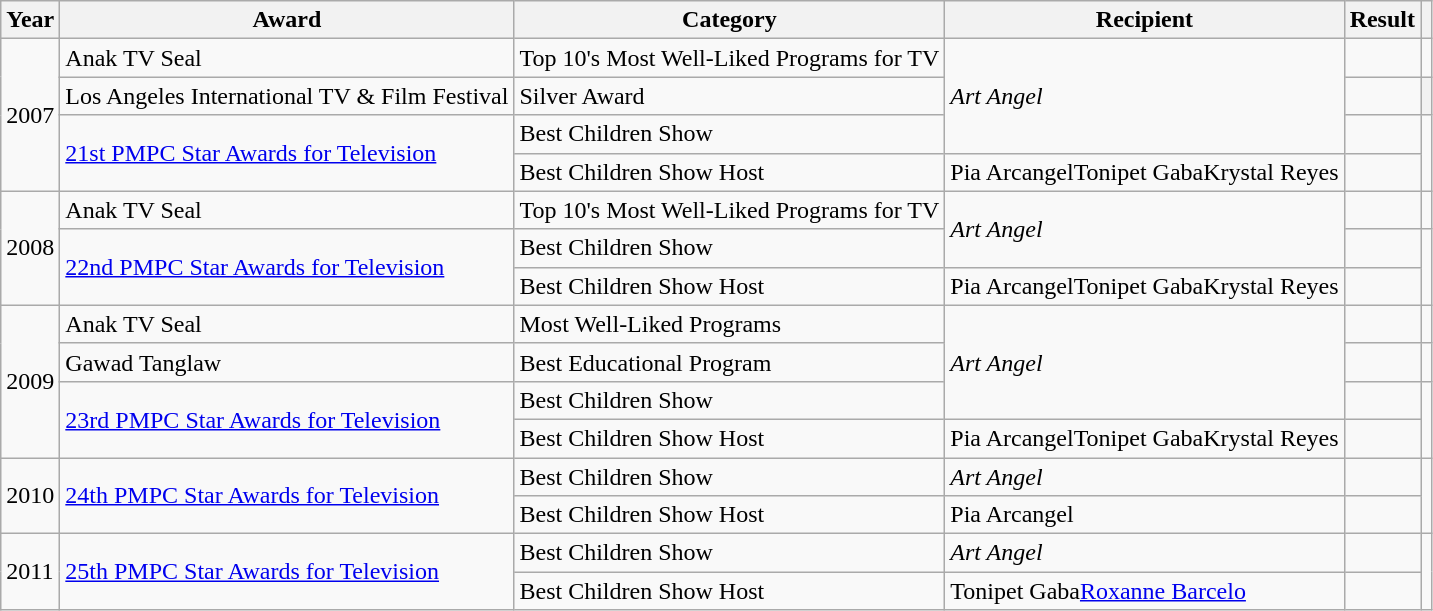<table class="wikitable">
<tr>
<th>Year</th>
<th>Award</th>
<th>Category</th>
<th>Recipient</th>
<th>Result</th>
<th></th>
</tr>
<tr>
<td rowspan=4>2007</td>
<td>Anak TV Seal</td>
<td>Top 10's Most Well-Liked Programs for TV</td>
<td rowspan=3><em>Art Angel</em></td>
<td></td>
<td></td>
</tr>
<tr>
<td>Los Angeles International TV & Film Festival</td>
<td>Silver Award</td>
<td></td>
<th></th>
</tr>
<tr>
<td rowspan=2><a href='#'>21st PMPC Star Awards for Television</a></td>
<td>Best Children Show</td>
<td></td>
<td rowspan=2></td>
</tr>
<tr>
<td>Best Children Show Host</td>
<td>Pia ArcangelTonipet GabaKrystal Reyes</td>
<td></td>
</tr>
<tr>
<td rowspan=3>2008</td>
<td>Anak TV Seal</td>
<td>Top 10's Most Well-Liked Programs for TV</td>
<td rowspan=2><em>Art Angel</em></td>
<td></td>
<td></td>
</tr>
<tr>
<td rowspan=2><a href='#'>22nd PMPC Star Awards for Television</a></td>
<td>Best Children Show</td>
<td></td>
<td rowspan=2></td>
</tr>
<tr>
<td>Best Children Show Host</td>
<td>Pia ArcangelTonipet GabaKrystal Reyes</td>
<td></td>
</tr>
<tr>
<td rowspan=4>2009</td>
<td>Anak TV Seal</td>
<td>Most Well-Liked Programs</td>
<td rowspan=3><em>Art Angel</em></td>
<td></td>
<td></td>
</tr>
<tr>
<td>Gawad Tanglaw</td>
<td>Best Educational Program</td>
<td></td>
<td></td>
</tr>
<tr>
<td rowspan=2><a href='#'>23rd PMPC Star Awards for Television</a></td>
<td>Best Children Show</td>
<td></td>
<td rowspan=2></td>
</tr>
<tr>
<td>Best Children Show Host</td>
<td>Pia ArcangelTonipet GabaKrystal Reyes</td>
<td></td>
</tr>
<tr>
<td rowspan=2>2010</td>
<td rowspan=2><a href='#'>24th PMPC Star Awards for Television</a></td>
<td>Best Children Show</td>
<td><em>Art Angel</em></td>
<td></td>
<td rowspan=2></td>
</tr>
<tr>
<td>Best Children Show Host</td>
<td>Pia Arcangel</td>
<td></td>
</tr>
<tr>
<td rowspan=2>2011</td>
<td rowspan=2><a href='#'>25th PMPC Star Awards for Television</a></td>
<td>Best Children Show</td>
<td><em>Art Angel</em></td>
<td></td>
<td rowspan=2></td>
</tr>
<tr>
<td>Best Children Show Host</td>
<td>Tonipet Gaba<a href='#'>Roxanne Barcelo</a></td>
<td></td>
</tr>
</table>
